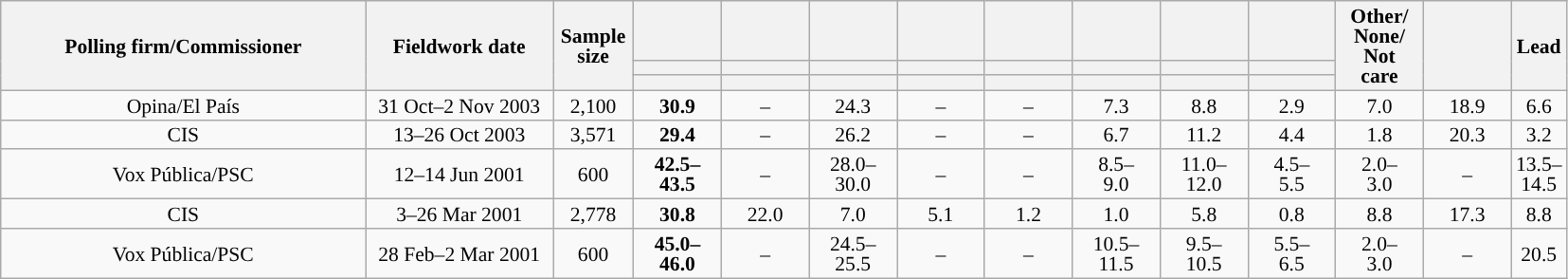<table class="wikitable collapsible collapsed" style="text-align:center; font-size:90%; line-height:14px;">
<tr style="height:42px;">
<th style="width:250px;" rowspan="3">Polling firm/Commissioner</th>
<th style="width:125px;" rowspan="3">Fieldwork date</th>
<th style="width:50px;" rowspan="3">Sample size</th>
<th style="width:55px;"></th>
<th style="width:55px;"></th>
<th style="width:55px;"></th>
<th style="width:55px;"></th>
<th style="width:55px;"></th>
<th style="width:55px;"></th>
<th style="width:55px;"></th>
<th style="width:55px;"></th>
<th style="width:55px;" rowspan="3">Other/<br>None/<br>Not<br>care</th>
<th style="width:55px;" rowspan="3"></th>
<th style="width:30px;" rowspan="3">Lead</th>
</tr>
<tr>
<th style="color:inherit;background:"></th>
<th style="color:inherit;background:"></th>
<th style="color:inherit;background:"></th>
<th style="color:inherit;background:"></th>
<th style="color:inherit;background:"></th>
<th style="color:inherit;background:"></th>
<th style="color:inherit;background:"></th>
<th style="color:inherit;background:"></th>
</tr>
<tr>
<th></th>
<th></th>
<th></th>
<th></th>
<th></th>
<th></th>
<th></th>
<th></th>
</tr>
<tr>
<td>Opina/El País</td>
<td>31 Oct–2 Nov 2003</td>
<td>2,100</td>
<td><strong>30.9</strong></td>
<td>–</td>
<td>24.3</td>
<td>–</td>
<td>–</td>
<td>7.3</td>
<td>8.8</td>
<td>2.9</td>
<td>7.0</td>
<td>18.9</td>
<td style="background:">6.6</td>
</tr>
<tr>
<td>CIS</td>
<td>13–26 Oct 2003</td>
<td>3,571</td>
<td><strong>29.4</strong></td>
<td>–</td>
<td>26.2</td>
<td>–</td>
<td>–</td>
<td>6.7</td>
<td>11.2</td>
<td>4.4</td>
<td>1.8</td>
<td>20.3</td>
<td style="background:">3.2</td>
</tr>
<tr>
<td>Vox Pública/PSC</td>
<td>12–14 Jun 2001</td>
<td>600</td>
<td><strong>42.5–<br>43.5</strong></td>
<td>–</td>
<td>28.0–<br>30.0</td>
<td>–</td>
<td>–</td>
<td>8.5–<br>9.0</td>
<td>11.0–<br>12.0</td>
<td>4.5–<br>5.5</td>
<td>2.0–<br>3.0</td>
<td>–</td>
<td style="background:">13.5–<br>14.5</td>
</tr>
<tr>
<td>CIS</td>
<td>3–26 Mar 2001</td>
<td>2,778</td>
<td><strong>30.8</strong></td>
<td>22.0</td>
<td>7.0</td>
<td>5.1</td>
<td>1.2</td>
<td>1.0</td>
<td>5.8</td>
<td>0.8</td>
<td>8.8</td>
<td>17.3</td>
<td style="background:">8.8</td>
</tr>
<tr>
<td>Vox Pública/PSC</td>
<td>28 Feb–2 Mar 2001</td>
<td>600</td>
<td><strong>45.0–<br>46.0</strong></td>
<td>–</td>
<td>24.5–<br>25.5</td>
<td>–</td>
<td>–</td>
<td>10.5–<br>11.5</td>
<td>9.5–<br>10.5</td>
<td>5.5–<br>6.5</td>
<td>2.0–<br>3.0</td>
<td>–</td>
<td style="background:">20.5</td>
</tr>
</table>
